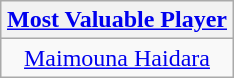<table class=wikitable style="text-align:center; margin:auto">
<tr>
<th><a href='#'>Most Valuable Player</a></th>
</tr>
<tr>
<td> <a href='#'>Maimouna Haidara</a></td>
</tr>
</table>
